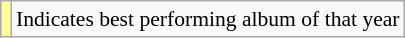<table class="wikitable" style="font-size:90%;">
<tr>
<td style="background-color:#FFFF99"></td>
<td>Indicates best performing album of that year</td>
</tr>
</table>
